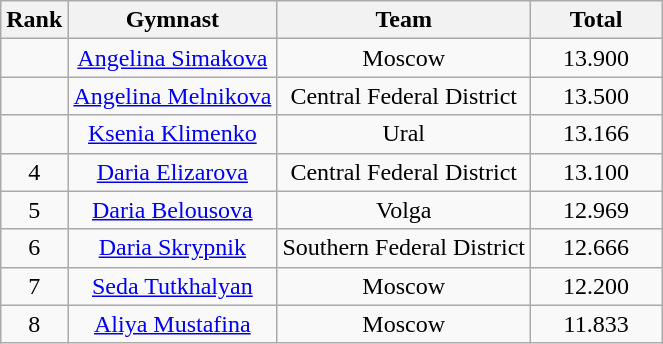<table class="wikitable" style="text-align:center">
<tr>
<th>Rank</th>
<th>Gymnast</th>
<th>Team</th>
<th style="width:5em">Total</th>
</tr>
<tr>
<td></td>
<td><a href='#'>Angelina Simakova</a></td>
<td>Moscow</td>
<td>13.900</td>
</tr>
<tr>
<td></td>
<td><a href='#'>Angelina Melnikova</a></td>
<td>Central Federal District</td>
<td>13.500</td>
</tr>
<tr>
<td></td>
<td><a href='#'>Ksenia Klimenko</a></td>
<td>Ural</td>
<td>13.166</td>
</tr>
<tr>
<td>4</td>
<td><a href='#'>Daria Elizarova</a></td>
<td>Central Federal District</td>
<td>13.100</td>
</tr>
<tr>
<td>5</td>
<td><a href='#'>Daria Belousova</a></td>
<td>Volga</td>
<td>12.969</td>
</tr>
<tr>
<td>6</td>
<td><a href='#'>Daria Skrypnik</a></td>
<td>Southern Federal District</td>
<td>12.666</td>
</tr>
<tr>
<td>7</td>
<td><a href='#'>Seda Tutkhalyan</a></td>
<td>Moscow</td>
<td>12.200</td>
</tr>
<tr>
<td>8</td>
<td><a href='#'>Aliya Mustafina</a></td>
<td>Moscow</td>
<td>11.833</td>
</tr>
</table>
